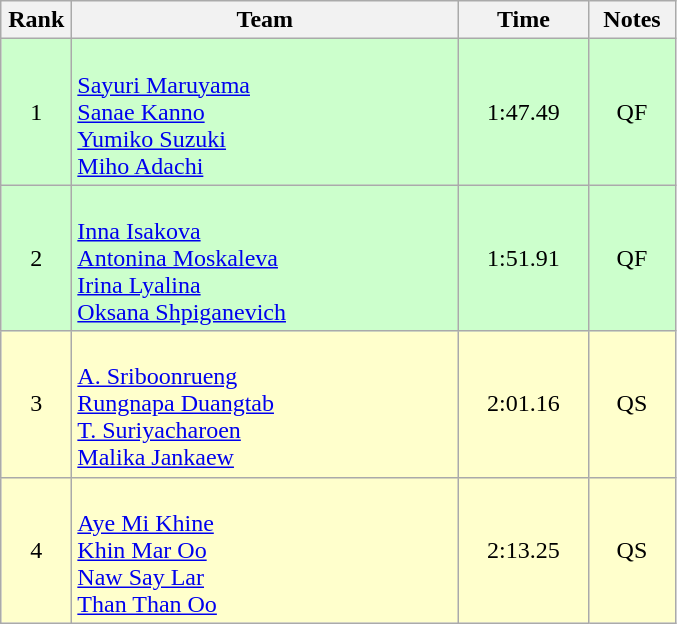<table class=wikitable style="text-align:center">
<tr>
<th width=40>Rank</th>
<th width=250>Team</th>
<th width=80>Time</th>
<th width=50>Notes</th>
</tr>
<tr bgcolor="ccffcc">
<td>1</td>
<td align=left><br><a href='#'>Sayuri Maruyama</a><br><a href='#'>Sanae Kanno</a><br><a href='#'>Yumiko Suzuki</a><br><a href='#'>Miho Adachi</a></td>
<td>1:47.49</td>
<td>QF</td>
</tr>
<tr bgcolor="ccffcc">
<td>2</td>
<td align=left><br><a href='#'>Inna Isakova</a><br><a href='#'>Antonina Moskaleva</a><br><a href='#'>Irina Lyalina</a><br><a href='#'>Oksana Shpiganevich</a></td>
<td>1:51.91</td>
<td>QF</td>
</tr>
<tr bgcolor="#ffffcc">
<td>3</td>
<td align=left><br><a href='#'>A. Sriboonrueng</a><br><a href='#'>Rungnapa Duangtab</a><br><a href='#'>T. Suriyacharoen</a><br><a href='#'>Malika Jankaew</a></td>
<td>2:01.16</td>
<td>QS</td>
</tr>
<tr bgcolor="#ffffcc">
<td>4</td>
<td align=left><br><a href='#'>Aye Mi Khine</a><br><a href='#'>Khin Mar Oo</a><br><a href='#'>Naw Say Lar</a><br><a href='#'>Than Than Oo</a></td>
<td>2:13.25</td>
<td>QS</td>
</tr>
</table>
